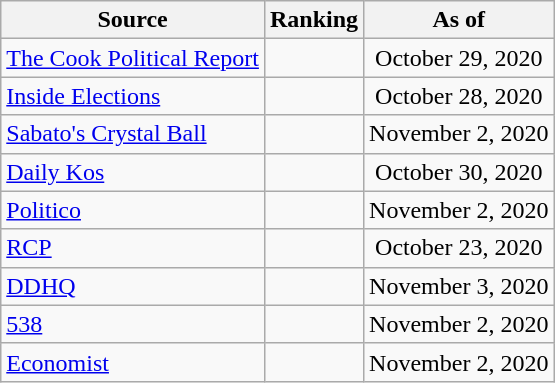<table class="wikitable" style="text-align:center">
<tr>
<th>Source</th>
<th>Ranking</th>
<th>As of</th>
</tr>
<tr>
<td align=left><a href='#'>The Cook Political Report</a></td>
<td></td>
<td>October 29, 2020</td>
</tr>
<tr>
<td align=left><a href='#'>Inside Elections</a></td>
<td></td>
<td>October 28, 2020</td>
</tr>
<tr>
<td align=left><a href='#'>Sabato's Crystal Ball</a></td>
<td></td>
<td>November 2, 2020</td>
</tr>
<tr>
<td align="left"><a href='#'>Daily Kos</a></td>
<td></td>
<td>October 30, 2020</td>
</tr>
<tr>
<td align="left"><a href='#'>Politico</a></td>
<td></td>
<td>November 2, 2020</td>
</tr>
<tr>
<td align="left"><a href='#'>RCP</a></td>
<td></td>
<td>October 23, 2020</td>
</tr>
<tr>
<td align="left"><a href='#'>DDHQ</a></td>
<td></td>
<td>November 3, 2020</td>
</tr>
<tr>
<td align="left"><a href='#'>538</a></td>
<td></td>
<td>November 2, 2020</td>
</tr>
<tr>
<td align="left"><a href='#'>Economist</a></td>
<td></td>
<td>November 2, 2020</td>
</tr>
</table>
